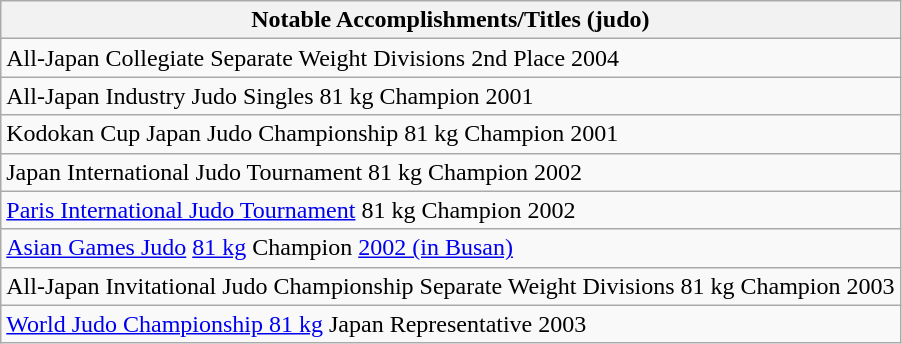<table class="wikitable">
<tr>
<th>Notable Accomplishments/Titles (judo)</th>
</tr>
<tr>
<td>All-Japan Collegiate Separate Weight Divisions 2nd Place 2004</td>
</tr>
<tr>
<td>All-Japan Industry Judo Singles 81 kg Champion 2001</td>
</tr>
<tr>
<td>Kodokan Cup Japan Judo Championship 81 kg Champion 2001</td>
</tr>
<tr>
<td>Japan International Judo Tournament 81 kg Champion 2002</td>
</tr>
<tr>
<td><a href='#'>Paris International Judo Tournament</a> 81 kg Champion 2002</td>
</tr>
<tr>
<td><a href='#'>Asian Games Judo</a> <a href='#'>81 kg</a> Champion <a href='#'>2002 (in Busan)</a></td>
</tr>
<tr>
<td>All-Japan Invitational Judo Championship Separate Weight Divisions 81 kg Champion 2003</td>
</tr>
<tr>
<td><a href='#'>World Judo Championship 81 kg</a> Japan Representative 2003</td>
</tr>
</table>
